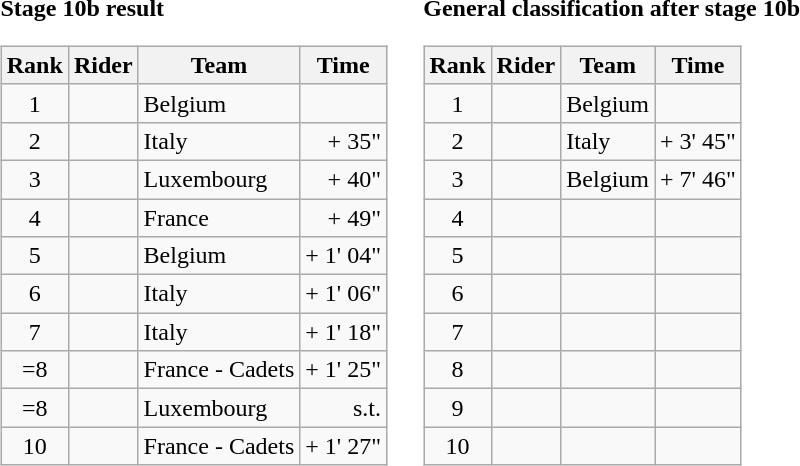<table>
<tr>
<td><strong>Stage 10b result</strong><br><table class="wikitable">
<tr>
<th scope="col">Rank</th>
<th scope="col">Rider</th>
<th scope="col">Team</th>
<th scope="col">Time</th>
</tr>
<tr>
<td style="text-align:center;">1</td>
<td></td>
<td>Belgium</td>
<td style="text-align:right;"></td>
</tr>
<tr>
<td style="text-align:center;">2</td>
<td></td>
<td>Italy</td>
<td style="text-align:right;">+ 35"</td>
</tr>
<tr>
<td style="text-align:center;">3</td>
<td></td>
<td>Luxembourg</td>
<td style="text-align:right;">+ 40"</td>
</tr>
<tr>
<td style="text-align:center;">4</td>
<td></td>
<td>France</td>
<td style="text-align:right;">+ 49"</td>
</tr>
<tr>
<td style="text-align:center;">5</td>
<td></td>
<td>Belgium</td>
<td style="text-align:right;">+ 1' 04"</td>
</tr>
<tr>
<td style="text-align:center;">6</td>
<td></td>
<td>Italy</td>
<td style="text-align:right;">+ 1' 06"</td>
</tr>
<tr>
<td style="text-align:center;">7</td>
<td></td>
<td>Italy</td>
<td style="text-align:right;">+ 1' 18"</td>
</tr>
<tr>
<td style="text-align:center;">=8</td>
<td></td>
<td>France - Cadets</td>
<td style="text-align:right;">+ 1' 25"</td>
</tr>
<tr>
<td style="text-align:center;">=8</td>
<td></td>
<td>Luxembourg</td>
<td style="text-align:right;">s.t.</td>
</tr>
<tr>
<td style="text-align:center;">10</td>
<td></td>
<td>France - Cadets</td>
<td style="text-align:right;">+ 1' 27"</td>
</tr>
</table>
</td>
<td></td>
<td><strong>General classification after stage 10b</strong><br><table class="wikitable">
<tr>
<th scope="col">Rank</th>
<th scope="col">Rider</th>
<th scope="col">Team</th>
<th scope="col">Time</th>
</tr>
<tr>
<td style="text-align:center;">1</td>
<td></td>
<td>Belgium</td>
<td style="text-align:right;"></td>
</tr>
<tr>
<td style="text-align:center;">2</td>
<td></td>
<td>Italy</td>
<td style="text-align:right;">+ 3' 45"</td>
</tr>
<tr>
<td style="text-align:center;">3</td>
<td></td>
<td>Belgium</td>
<td style="text-align:right;">+ 7' 46"</td>
</tr>
<tr>
<td style="text-align:center;">4</td>
<td></td>
<td></td>
<td></td>
</tr>
<tr>
<td style="text-align:center;">5</td>
<td></td>
<td></td>
<td></td>
</tr>
<tr>
<td style="text-align:center;">6</td>
<td></td>
<td></td>
<td></td>
</tr>
<tr>
<td style="text-align:center;">7</td>
<td></td>
<td></td>
<td></td>
</tr>
<tr>
<td style="text-align:center;">8</td>
<td></td>
<td></td>
<td></td>
</tr>
<tr>
<td style="text-align:center;">9</td>
<td></td>
<td></td>
<td></td>
</tr>
<tr>
<td style="text-align:center;">10</td>
<td></td>
<td></td>
<td></td>
</tr>
</table>
</td>
</tr>
</table>
